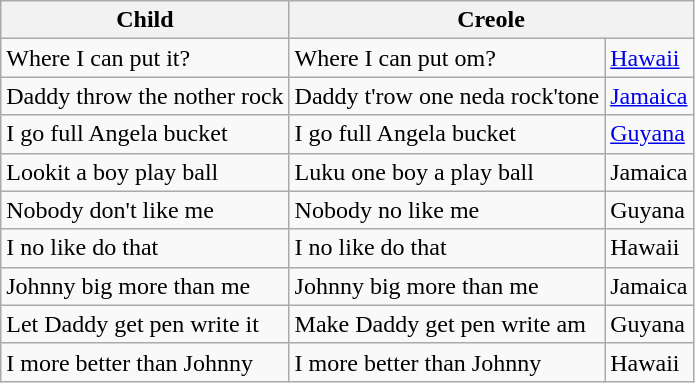<table class="wikitable">
<tr>
<th>Child</th>
<th colspan=2>Creole</th>
</tr>
<tr>
<td>Where I can put it?</td>
<td>Where I can put om?</td>
<td><a href='#'>Hawaii</a></td>
</tr>
<tr>
<td>Daddy throw the nother rock</td>
<td>Daddy t'row one neda rock'tone</td>
<td><a href='#'>Jamaica</a></td>
</tr>
<tr>
<td>I go full Angela bucket</td>
<td>I go full Angela bucket</td>
<td><a href='#'>Guyana</a></td>
</tr>
<tr>
<td>Lookit a boy play ball</td>
<td>Luku one boy a play ball</td>
<td>Jamaica</td>
</tr>
<tr>
<td>Nobody don't like me</td>
<td>Nobody no like me</td>
<td>Guyana</td>
</tr>
<tr>
<td>I no like do that</td>
<td>I no like do that</td>
<td>Hawaii</td>
</tr>
<tr>
<td>Johnny big more than me</td>
<td>Johnny big more than me</td>
<td>Jamaica</td>
</tr>
<tr>
<td>Let Daddy get pen write it</td>
<td>Make Daddy get pen write am</td>
<td>Guyana</td>
</tr>
<tr>
<td>I more better than Johnny</td>
<td>I more better than Johnny</td>
<td>Hawaii</td>
</tr>
</table>
